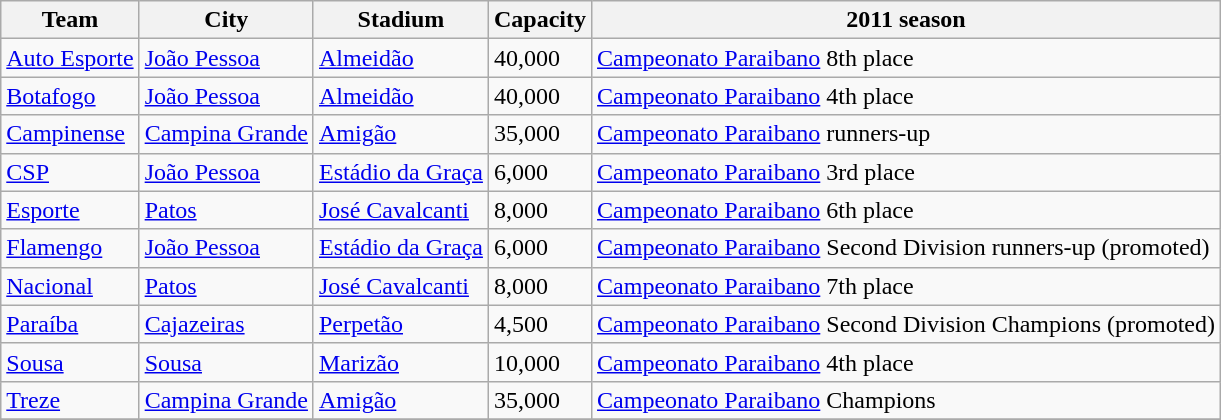<table class="wikitable sortable">
<tr>
<th>Team</th>
<th>City</th>
<th>Stadium</th>
<th>Capacity</th>
<th>2011 season</th>
</tr>
<tr>
<td><a href='#'>Auto Esporte</a></td>
<td><a href='#'>João Pessoa</a></td>
<td><a href='#'>Almeidão</a></td>
<td>40,000</td>
<td><a href='#'>Campeonato Paraibano</a> 8th place</td>
</tr>
<tr>
<td><a href='#'>Botafogo</a></td>
<td><a href='#'>João Pessoa</a></td>
<td><a href='#'>Almeidão</a></td>
<td>40,000</td>
<td><a href='#'>Campeonato Paraibano</a> 4th place</td>
</tr>
<tr>
<td><a href='#'>Campinense</a></td>
<td><a href='#'>Campina Grande</a></td>
<td><a href='#'>Amigão</a></td>
<td>35,000</td>
<td><a href='#'>Campeonato Paraibano</a> runners-up</td>
</tr>
<tr>
<td><a href='#'>CSP</a></td>
<td><a href='#'>João Pessoa</a></td>
<td><a href='#'>Estádio da Graça</a></td>
<td>6,000</td>
<td><a href='#'>Campeonato Paraibano</a> 3rd place</td>
</tr>
<tr>
<td><a href='#'>Esporte</a></td>
<td><a href='#'>Patos</a></td>
<td><a href='#'>José Cavalcanti</a></td>
<td>8,000</td>
<td><a href='#'>Campeonato Paraibano</a> 6th place</td>
</tr>
<tr>
<td><a href='#'>Flamengo</a></td>
<td><a href='#'>João Pessoa</a></td>
<td><a href='#'>Estádio da Graça</a></td>
<td>6,000</td>
<td><a href='#'>Campeonato Paraibano</a> Second Division runners-up (promoted)</td>
</tr>
<tr>
<td><a href='#'>Nacional</a></td>
<td><a href='#'>Patos</a></td>
<td><a href='#'>José Cavalcanti</a></td>
<td>8,000</td>
<td><a href='#'>Campeonato Paraibano</a> 7th place</td>
</tr>
<tr>
<td><a href='#'>Paraíba</a></td>
<td><a href='#'>Cajazeiras</a></td>
<td><a href='#'>Perpetão</a></td>
<td>4,500</td>
<td><a href='#'>Campeonato Paraibano</a> Second Division Champions (promoted)</td>
</tr>
<tr>
<td><a href='#'>Sousa</a></td>
<td><a href='#'>Sousa</a></td>
<td><a href='#'>Marizão</a></td>
<td>10,000</td>
<td><a href='#'>Campeonato Paraibano</a> 4th place</td>
</tr>
<tr>
<td><a href='#'>Treze</a></td>
<td><a href='#'>Campina Grande</a></td>
<td><a href='#'>Amigão</a></td>
<td>35,000</td>
<td><a href='#'>Campeonato Paraibano</a> Champions</td>
</tr>
<tr>
</tr>
</table>
